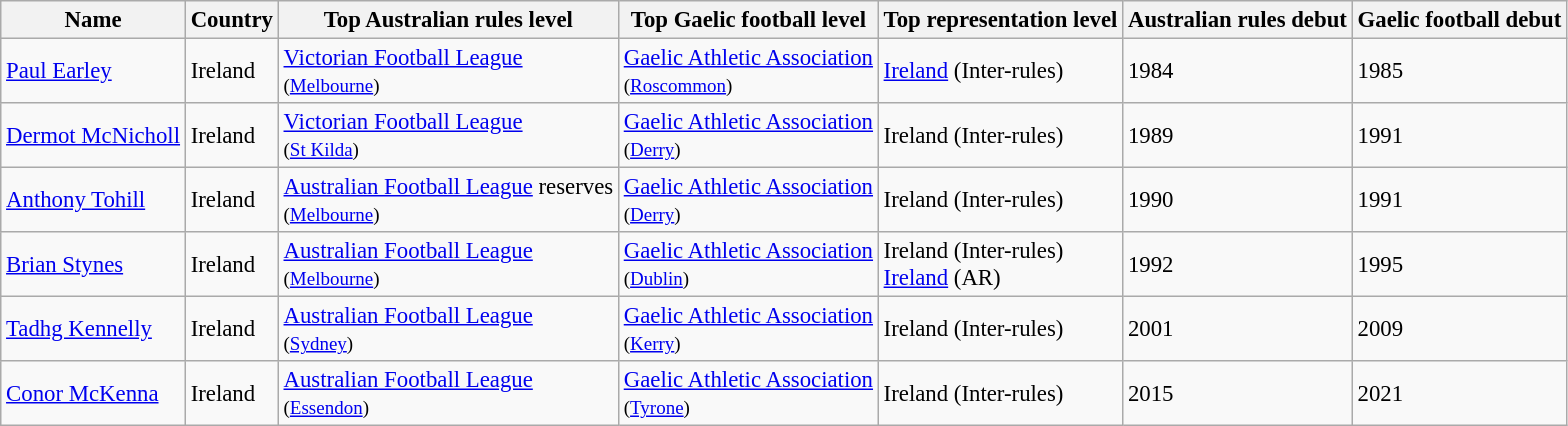<table class="wikitable" style="font-size: 95%;">
<tr>
<th>Name</th>
<th>Country</th>
<th>Top Australian rules level</th>
<th>Top Gaelic football level</th>
<th>Top representation level</th>
<th>Australian rules debut</th>
<th>Gaelic football debut</th>
</tr>
<tr>
<td><a href='#'>Paul Earley</a></td>
<td>Ireland</td>
<td><a href='#'>Victorian Football League</a><br><small>(<a href='#'>Melbourne</a>)</small></td>
<td><a href='#'>Gaelic Athletic Association</a><br><small>(<a href='#'>Roscommon</a>)</small></td>
<td><a href='#'>Ireland</a> (Inter-rules)</td>
<td>1984</td>
<td>1985</td>
</tr>
<tr>
<td><a href='#'>Dermot McNicholl</a></td>
<td>Ireland</td>
<td><a href='#'>Victorian Football League</a><br><small>(<a href='#'>St Kilda</a>)</small></td>
<td><a href='#'>Gaelic Athletic Association</a><br><small>(<a href='#'>Derry</a>)</small></td>
<td>Ireland (Inter-rules)</td>
<td>1989</td>
<td>1991</td>
</tr>
<tr>
<td><a href='#'>Anthony Tohill</a></td>
<td>Ireland</td>
<td><a href='#'>Australian Football League</a> reserves<br><small>(<a href='#'>Melbourne</a>)</small></td>
<td><a href='#'>Gaelic Athletic Association</a><br><small>(<a href='#'>Derry</a>)</small></td>
<td>Ireland (Inter-rules)</td>
<td>1990</td>
<td>1991</td>
</tr>
<tr>
<td><a href='#'>Brian Stynes</a></td>
<td>Ireland</td>
<td><a href='#'>Australian Football League</a><br><small>(<a href='#'>Melbourne</a>)</small></td>
<td><a href='#'>Gaelic Athletic Association</a><br><small>(<a href='#'>Dublin</a>)</small></td>
<td>Ireland (Inter-rules)<br><a href='#'>Ireland</a> (AR)</td>
<td>1992</td>
<td>1995</td>
</tr>
<tr>
<td><a href='#'>Tadhg Kennelly</a></td>
<td>Ireland</td>
<td><a href='#'>Australian Football League</a><br><small>(<a href='#'>Sydney</a>)</small></td>
<td><a href='#'>Gaelic Athletic Association</a><br><small>(<a href='#'>Kerry</a>)</small></td>
<td>Ireland (Inter-rules)</td>
<td>2001</td>
<td>2009</td>
</tr>
<tr>
<td><a href='#'>Conor McKenna</a></td>
<td>Ireland</td>
<td><a href='#'>Australian Football League</a><br><small>(<a href='#'>Essendon</a>)</small></td>
<td><a href='#'>Gaelic Athletic Association</a><br><small>(<a href='#'>Tyrone</a>)</small></td>
<td>Ireland (Inter-rules)</td>
<td>2015</td>
<td>2021</td>
</tr>
</table>
